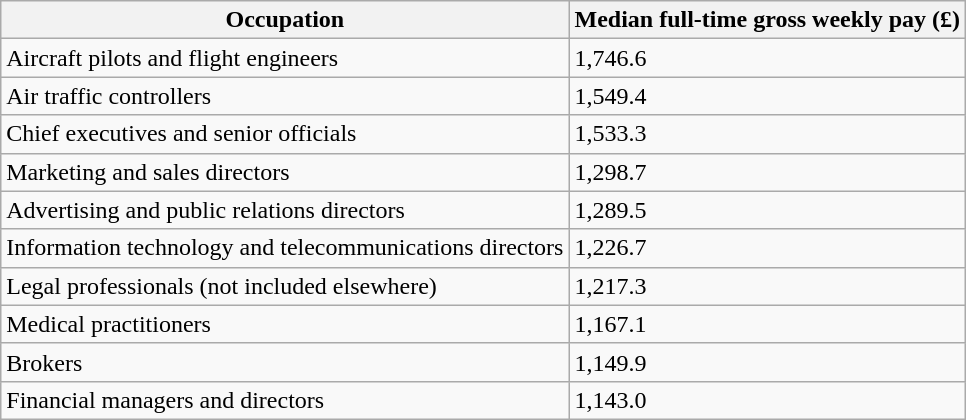<table class="wikitable sortable">
<tr>
<th>Occupation</th>
<th>Median full-time gross weekly pay (£)</th>
</tr>
<tr>
<td>Aircraft pilots and flight engineers</td>
<td>1,746.6</td>
</tr>
<tr>
<td>Air traffic controllers</td>
<td>1,549.4</td>
</tr>
<tr>
<td>Chief executives and senior officials</td>
<td>1,533.3</td>
</tr>
<tr>
<td>Marketing and sales directors</td>
<td>1,298.7</td>
</tr>
<tr>
<td>Advertising and public relations directors</td>
<td>1,289.5</td>
</tr>
<tr>
<td>Information technology and telecommunications directors</td>
<td>1,226.7</td>
</tr>
<tr>
<td>Legal professionals (not included elsewhere)</td>
<td>1,217.3</td>
</tr>
<tr>
<td>Medical practitioners</td>
<td>1,167.1</td>
</tr>
<tr>
<td>Brokers</td>
<td>1,149.9</td>
</tr>
<tr>
<td>Financial managers and directors</td>
<td>1,143.0</td>
</tr>
</table>
